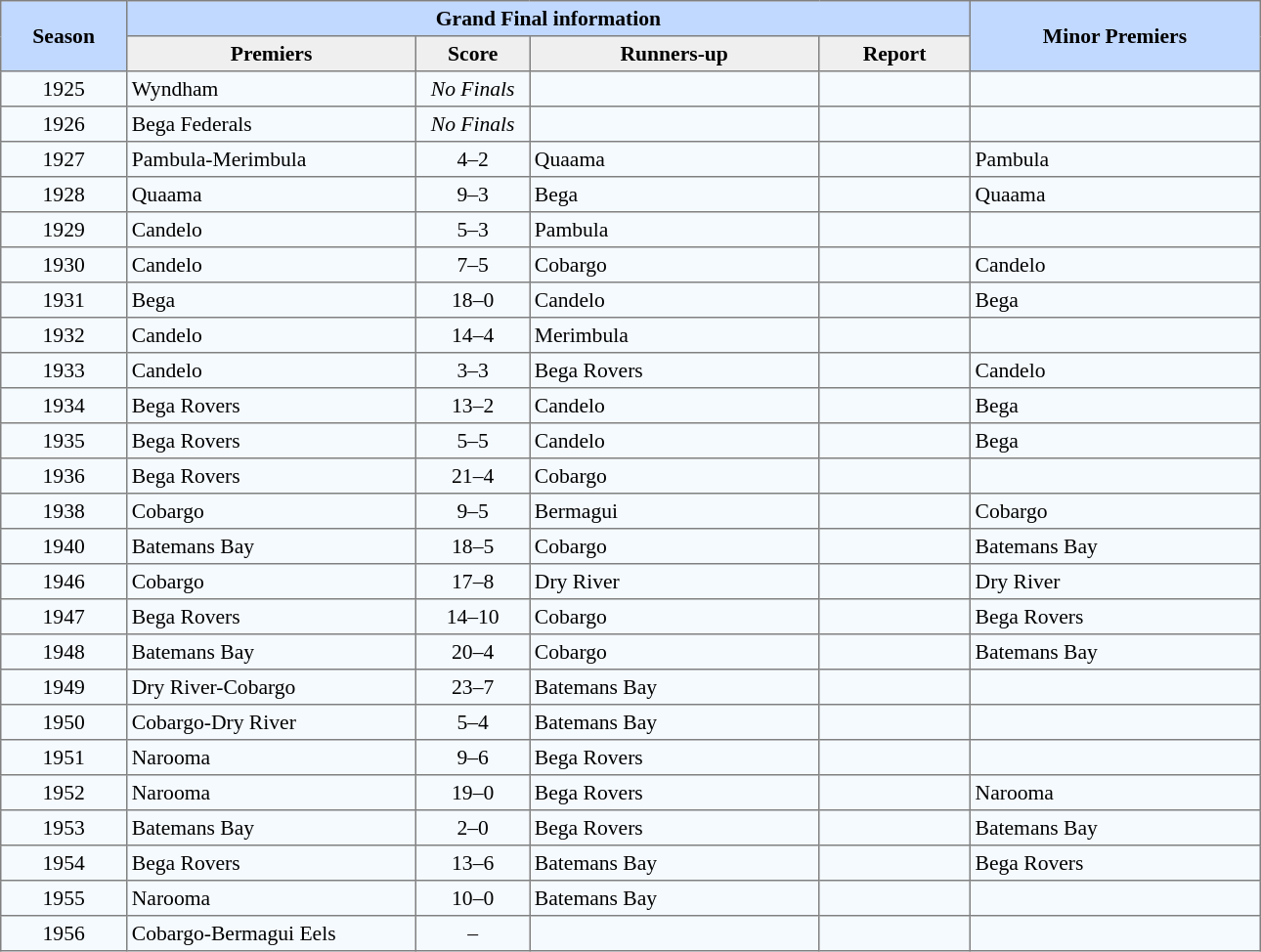<table border=1 style="border-collapse:collapse; font-size:90%;" cellpadding=3 cellspacing=0 width=68%>
<tr bgcolor=#C1D8FF>
<th rowspan=2 width=10%>Season</th>
<th rowspan=1 colspan=4>Grand Final information</th>
<th rowspan=2 width=23%>Minor Premiers</th>
</tr>
<tr bgcolor=#EFEFEF>
<th rowspan=1 width=23%>Premiers</th>
<th rowspan=1 width=9%>Score</th>
<th rowspan=1 width=23%>Runners-up</th>
<th rowspan=1 width=12%>Report</th>
</tr>
<tr align=centre bgcolor=#F5FAFF>
<td style="text-align:center;">1925</td>
<td style="text-align:left;">Wyndham</td>
<td style="text-align:center;"><em>No Finals</em></td>
<td style="text-align:left;"></td>
<td style="text-align:center;"></td>
<td style="text-align:left;"></td>
</tr>
<tr align=centre bgcolor=#F5FAFF>
<td style="text-align:center;">1926</td>
<td style="text-align:left;">Bega Federals</td>
<td style="text-align:center;"><em>No Finals</em></td>
<td style="text-align:left;"></td>
<td style="text-align:center;"></td>
<td style="text-align:left;"></td>
</tr>
<tr align=centre bgcolor=#F5FAFF>
<td style="text-align:center;">1927</td>
<td style="text-align:left;"> Pambula-Merimbula</td>
<td style="text-align:center;">4–2</td>
<td style="text-align:left;">Quaama</td>
<td style="text-align:center;"></td>
<td style="text-align:left;"> Pambula</td>
</tr>
<tr align=centre bgcolor=#F5FAFF>
<td style="text-align:center;">1928</td>
<td style="text-align:left;">Quaama</td>
<td style="text-align:center;">9–3</td>
<td style="text-align:left;">Bega</td>
<td style="text-align:center;"></td>
<td style="text-align:left;">Quaama</td>
</tr>
<tr align=centre bgcolor=#F5FAFF>
<td style="text-align:center;">1929</td>
<td style="text-align:left;">Candelo</td>
<td style="text-align:center;">5–3</td>
<td style="text-align:left;"> Pambula</td>
<td style="text-align:center;"></td>
<td style="text-align:left;"></td>
</tr>
<tr align=centre bgcolor=#F5FAFF>
<td style="text-align:center;">1930</td>
<td style="text-align:left;">Candelo</td>
<td style="text-align:center;">7–5</td>
<td style="text-align:left;"> Cobargo</td>
<td style="text-align:center;"></td>
<td style="text-align:left;">Candelo</td>
</tr>
<tr align=centre bgcolor=#F5FAFF>
<td style="text-align:center;">1931</td>
<td style="text-align:left;">Bega</td>
<td style="text-align:center;">18–0</td>
<td style="text-align:left;">Candelo</td>
<td style="text-align:center;"></td>
<td style="text-align:left;">Bega</td>
</tr>
<tr align=centre bgcolor=#F5FAFF>
<td style="text-align:center;">1932</td>
<td style="text-align:left;">Candelo</td>
<td style="text-align:center;">14–4</td>
<td style="text-align:left;">Merimbula</td>
<td style="text-align:center;"></td>
<td style="text-align:left;"></td>
</tr>
<tr align=centre bgcolor=#F5FAFF>
<td style="text-align:center;">1933</td>
<td style="text-align:left;">Candelo</td>
<td style="text-align:center;">3–3</td>
<td style="text-align:left;"> Bega Rovers</td>
<td style="text-align:center;"></td>
<td style="text-align:left;">Candelo</td>
</tr>
<tr align=centre bgcolor=#F5FAFF>
<td style="text-align:center;">1934</td>
<td style="text-align:left;"> Bega Rovers</td>
<td style="text-align:center;">13–2</td>
<td style="text-align:left;">Candelo</td>
<td style="text-align:center;"></td>
<td style="text-align:left;">Bega</td>
</tr>
<tr align=centre bgcolor=#F5FAFF>
<td style="text-align:center;">1935</td>
<td style="text-align:left;"> Bega Rovers</td>
<td style="text-align:center;">5–5</td>
<td style="text-align:left;">Candelo</td>
<td style="text-align:center;"></td>
<td style="text-align:left;">Bega</td>
</tr>
<tr align=centre bgcolor=#F5FAFF>
<td style="text-align:center;">1936</td>
<td style="text-align:left;"> Bega Rovers</td>
<td style="text-align:center;">21–4</td>
<td style="text-align:left;"> Cobargo</td>
<td style="text-align:center;"></td>
<td style="text-align:left;"></td>
</tr>
<tr align=centre bgcolor=#F5FAFF>
<td style="text-align:center;">1938</td>
<td style="text-align:left;"> Cobargo</td>
<td style="text-align:center;">9–5</td>
<td style="text-align:left;">Bermagui</td>
<td style="text-align:center;"></td>
<td style="text-align:left;"> Cobargo</td>
</tr>
<tr align=centre bgcolor=#F5FAFF>
<td style="text-align:center;">1940</td>
<td style="text-align:left;"> Batemans Bay</td>
<td style="text-align:center;">18–5</td>
<td style="text-align:left;"> Cobargo</td>
<td style="text-align:center;"></td>
<td style="text-align:left;"> Batemans Bay</td>
</tr>
<tr align=centre bgcolor=#F5FAFF>
<td style="text-align:center;">1946</td>
<td style="text-align:left;"> Cobargo</td>
<td style="text-align:center;">17–8</td>
<td style="text-align:left;">Dry River</td>
<td style="text-align:center;"></td>
<td style="text-align:left;">Dry River</td>
</tr>
<tr align=centre bgcolor=#F5FAFF>
<td style="text-align:center;">1947</td>
<td style="text-align:left;"> Bega Rovers</td>
<td style="text-align:center;">14–10</td>
<td style="text-align:left;"> Cobargo</td>
<td style="text-align:center;"></td>
<td style="text-align:left;"> Bega Rovers</td>
</tr>
<tr align=centre bgcolor=#F5FAFF>
<td style="text-align:center;">1948</td>
<td style="text-align:left;"> Batemans Bay</td>
<td style="text-align:center;">20–4</td>
<td style="text-align:left;"> Cobargo</td>
<td style="text-align:center;"></td>
<td style="text-align:left;"> Batemans Bay</td>
</tr>
<tr align=centre bgcolor=#F5FAFF>
<td style="text-align:center;">1949</td>
<td style="text-align:left;"> Dry River-Cobargo</td>
<td style="text-align:center;">23–7</td>
<td style="text-align:left;"> Batemans Bay</td>
<td style="text-align:center;"></td>
<td style="text-align:left;"></td>
</tr>
<tr align=centre bgcolor=#F5FAFF>
<td style="text-align:center;">1950</td>
<td style="text-align:left;"> Cobargo-Dry River</td>
<td style="text-align:center;">5–4</td>
<td style="text-align:left;"> Batemans Bay</td>
<td style="text-align:center;"></td>
<td style="text-align:left;"></td>
</tr>
<tr align=centre bgcolor=#F5FAFF>
<td style="text-align:center;">1951</td>
<td style="text-align:left;"> Narooma</td>
<td style="text-align:center;">9–6</td>
<td style="text-align:left;"> Bega Rovers</td>
<td style="text-align:center;"></td>
<td style="text-align:left;"></td>
</tr>
<tr align=centre bgcolor=#F5FAFF>
<td style="text-align:center;">1952</td>
<td style="text-align:left;"> Narooma</td>
<td style="text-align:center;">19–0</td>
<td style="text-align:left;"> Bega Rovers</td>
<td style="text-align:center;"></td>
<td style="text-align:left;"> Narooma</td>
</tr>
<tr align=centre bgcolor=#F5FAFF>
<td style="text-align:center;">1953</td>
<td style="text-align:left;"> Batemans Bay</td>
<td style="text-align:center;">2–0</td>
<td style="text-align:left;"> Bega Rovers</td>
<td style="text-align:center;"></td>
<td style="text-align:left;"> Batemans Bay</td>
</tr>
<tr align=centre bgcolor=#F5FAFF>
<td style="text-align:center;">1954</td>
<td style="text-align:left;"> Bega Rovers</td>
<td style="text-align:center;">13–6</td>
<td style="text-align:left;"> Batemans Bay</td>
<td style="text-align:center;"></td>
<td style="text-align:left;"> Bega Rovers</td>
</tr>
<tr align=centre bgcolor=#F5FAFF>
<td style="text-align:center;">1955</td>
<td style="text-align:left;"> Narooma</td>
<td style="text-align:center;">10–0</td>
<td style="text-align:left;"> Batemans Bay</td>
<td style="text-align:center;"></td>
<td style="text-align:left;"></td>
</tr>
<tr align=centre bgcolor=#F5FAFF>
<td style="text-align:center;">1956</td>
<td style="text-align:left;">Cobargo-Bermagui Eels</td>
<td style="text-align:center;">–</td>
<td style="text-align:left;"></td>
<td style="text-align:center;"></td>
<td style="text-align:left;"></td>
</tr>
</table>
